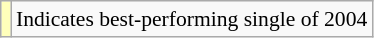<table class="wikitable" style="font-size:90%;">
<tr>
<td style="background-color:#FFFFBB"></td>
<td>Indicates best-performing single of 2004</td>
</tr>
</table>
